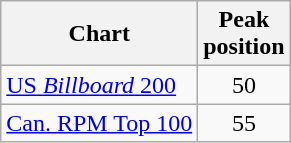<table class="wikitable sortable">
<tr>
<th>Chart</th>
<th>Peak<br>position</th>
</tr>
<tr>
<td><a href='#'>US <em>Billboard</em> 200</a></td>
<td style="text-align:center;">50</td>
</tr>
<tr>
<td><a href='#'>Can. RPM Top 100</a></td>
<td style="text-align:center;">55</td>
</tr>
</table>
